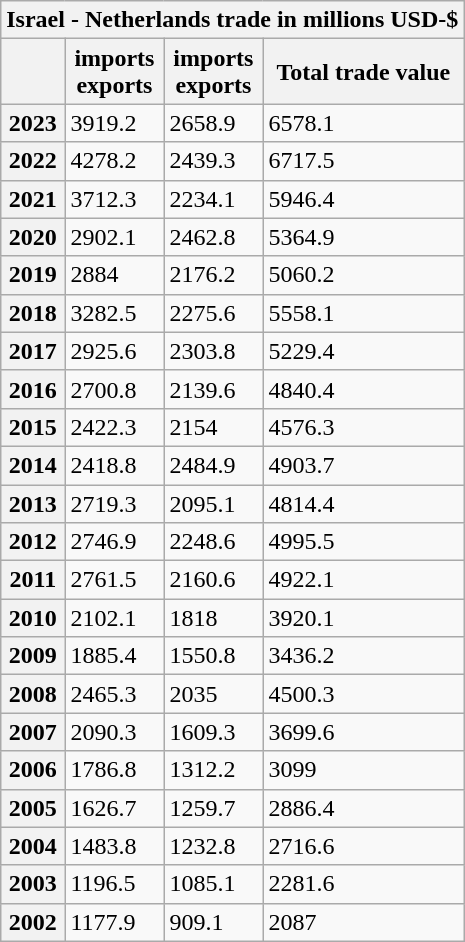<table class="wikitable mw-collapsible mw-collapsed">
<tr>
<th colspan="4">Israel - Netherlands trade in millions USD-$</th>
</tr>
<tr>
<th></th>
<th> imports<br> exports</th>
<th> imports<br> exports</th>
<th>Total trade value</th>
</tr>
<tr>
<th>2023</th>
<td>3919.2</td>
<td>2658.9</td>
<td>6578.1</td>
</tr>
<tr>
<th>2022</th>
<td>4278.2</td>
<td>2439.3</td>
<td>6717.5</td>
</tr>
<tr>
<th>2021</th>
<td>3712.3</td>
<td>2234.1</td>
<td>5946.4</td>
</tr>
<tr>
<th>2020</th>
<td>2902.1</td>
<td>2462.8</td>
<td>5364.9</td>
</tr>
<tr>
<th>2019</th>
<td>2884</td>
<td>2176.2</td>
<td>5060.2</td>
</tr>
<tr>
<th>2018</th>
<td>3282.5</td>
<td>2275.6</td>
<td>5558.1</td>
</tr>
<tr>
<th>2017</th>
<td>2925.6</td>
<td>2303.8</td>
<td>5229.4</td>
</tr>
<tr>
<th>2016</th>
<td>2700.8</td>
<td>2139.6</td>
<td>4840.4</td>
</tr>
<tr>
<th>2015</th>
<td>2422.3</td>
<td>2154</td>
<td>4576.3</td>
</tr>
<tr>
<th>2014</th>
<td>2418.8</td>
<td>2484.9</td>
<td>4903.7</td>
</tr>
<tr>
<th>2013</th>
<td>2719.3</td>
<td>2095.1</td>
<td>4814.4</td>
</tr>
<tr>
<th>2012</th>
<td>2746.9</td>
<td>2248.6</td>
<td>4995.5</td>
</tr>
<tr>
<th>2011</th>
<td>2761.5</td>
<td>2160.6</td>
<td>4922.1</td>
</tr>
<tr>
<th>2010</th>
<td>2102.1</td>
<td>1818</td>
<td>3920.1</td>
</tr>
<tr>
<th>2009</th>
<td>1885.4</td>
<td>1550.8</td>
<td>3436.2</td>
</tr>
<tr>
<th>2008</th>
<td>2465.3</td>
<td>2035</td>
<td>4500.3</td>
</tr>
<tr>
<th>2007</th>
<td>2090.3</td>
<td>1609.3</td>
<td>3699.6</td>
</tr>
<tr>
<th>2006</th>
<td>1786.8</td>
<td>1312.2</td>
<td>3099</td>
</tr>
<tr>
<th>2005</th>
<td>1626.7</td>
<td>1259.7</td>
<td>2886.4</td>
</tr>
<tr>
<th>2004</th>
<td>1483.8</td>
<td>1232.8</td>
<td>2716.6</td>
</tr>
<tr>
<th>2003</th>
<td>1196.5</td>
<td>1085.1</td>
<td>2281.6</td>
</tr>
<tr>
<th>2002</th>
<td>1177.9</td>
<td>909.1</td>
<td>2087</td>
</tr>
</table>
